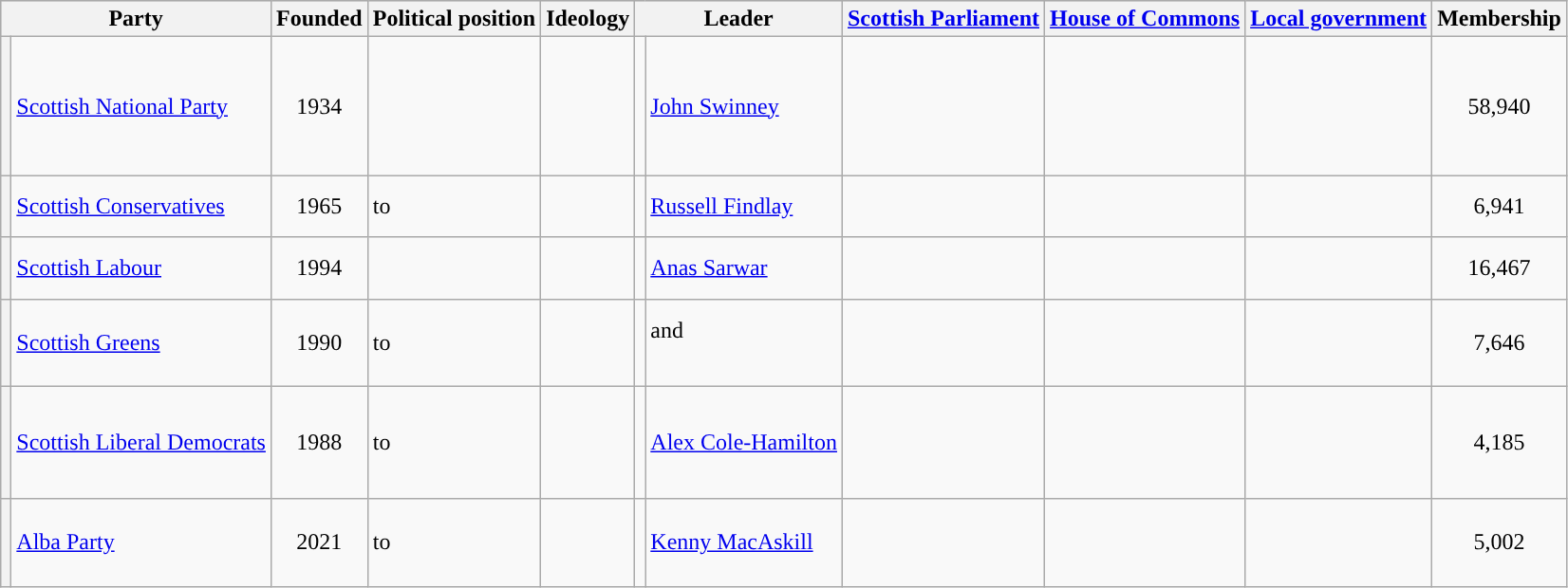<table class ="wikitable sortable">
<tr style="background:#ccc;">
<th colspan="2" scope="col" class="unsortable"  style="width:20px; text-align:center;">Party</th>
<th scope="col" class="unsortable">Founded</th>
<th scope="col" class="unsortable">Political position</th>
<th scope="col" class="unsortable">Ideology</th>
<th colspan="2" class="unsortable">Leader</th>
<th data-sort-type="number"><a href='#'>Scottish Parliament</a></th>
<th data-sort-type="number"><a href='#'>House of Commons</a></th>
<th data-sort-type="number"><a href='#'>Local government</a></th>
<th scope="col" class="unsortable">Membership</th>
</tr>
<tr>
<th style="background-color: "></th>
<td><a href='#'>Scottish National Party</a></td>
<td align=center>1934</td>
<td></td>
<td><br><br><br><br><br></td>
<td></td>
<td><a href='#'>John Swinney</a></td>
<td align=left></td>
<td align=left></td>
<td align=left></td>
<td align=center>58,940</td>
</tr>
<tr>
<th style="background-color: "></th>
<td><a href='#'>Scottish Conservatives</a></td>
<td align=center>1965</td>
<td> to </td>
<td><br><br></td>
<td></td>
<td><a href='#'>Russell Findlay</a></td>
<td align=left></td>
<td align=left></td>
<td align=left></td>
<td align=center>6,941</td>
</tr>
<tr>
<th style="background-color: "></th>
<td><a href='#'>Scottish Labour</a></td>
<td align=center>1994</td>
<td></td>
<td><br><br></td>
<td></td>
<td><a href='#'>Anas Sarwar</a></td>
<td align=left></td>
<td align=left></td>
<td align=left></td>
<td align=center>16,467</td>
</tr>
<tr>
<th style="background-color: "></th>
<td><a href='#'>Scottish Greens</a></td>
<td align="center">1990</td>
<td> to </td>
<td><br><br><br></td>
<td><br></td>
<td> and <br> <br></td>
<td align="left"></td>
<td align="left"></td>
<td align="left"></td>
<td align="center">7,646</td>
</tr>
<tr>
<th style="background-color: "></th>
<td><a href='#'>Scottish Liberal Democrats</a></td>
<td align=center>1988</td>
<td> to </td>
<td><br><br><br><br></td>
<td></td>
<td><a href='#'>Alex Cole-Hamilton</a></td>
<td align=left></td>
<td align=left></td>
<td align=left></td>
<td align=center>4,185</td>
</tr>
<tr>
<th style="background-color: "></th>
<td><a href='#'>Alba Party</a></td>
<td align=center>2021</td>
<td> to </td>
<td><br><br><br></td>
<td></td>
<td><a href='#'>Kenny MacAskill</a></td>
<td align=left></td>
<td align=left></td>
<td align=left></td>
<td align=center>5,002</td>
</tr>
</table>
